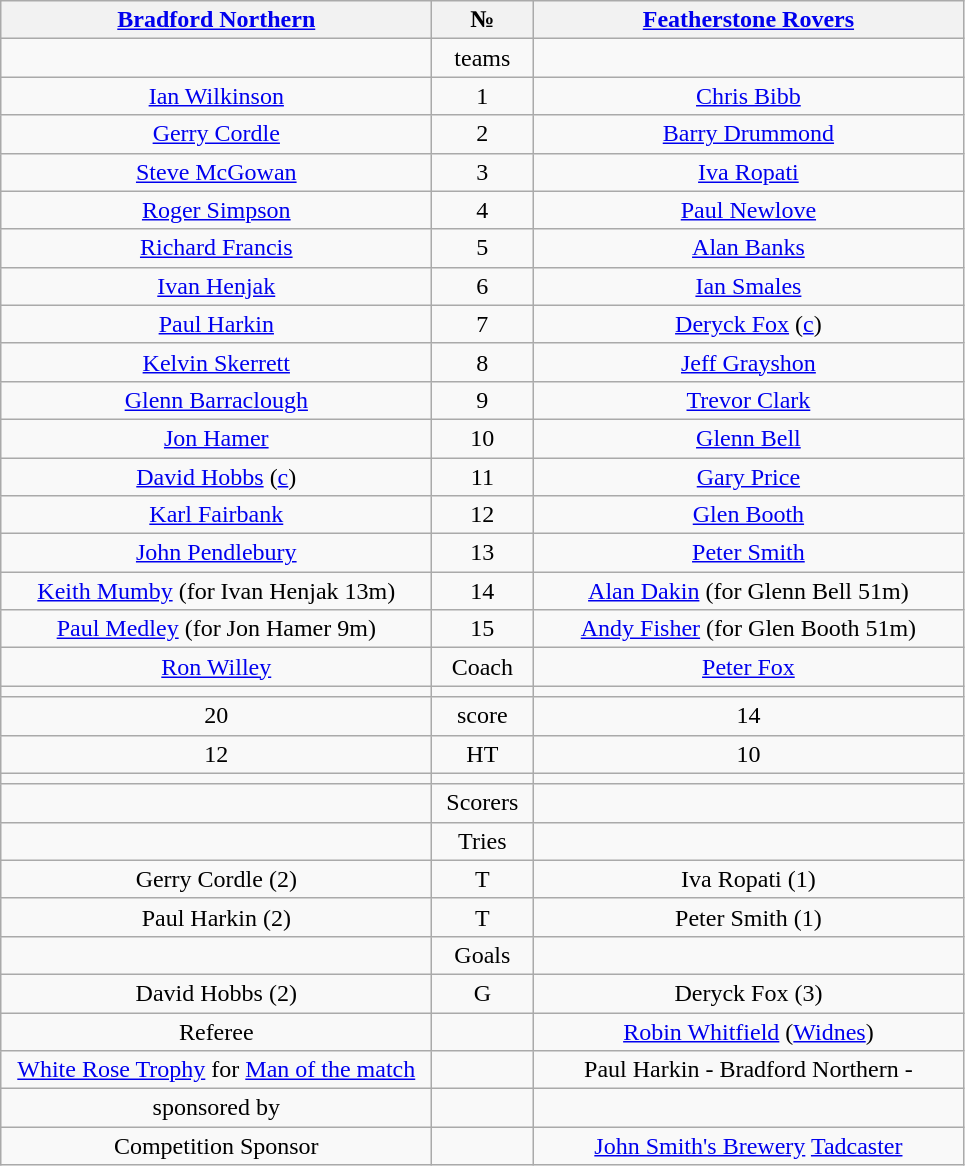<table class="wikitable" style="text-align:center;">
<tr>
<th width=280 abbr=winner><a href='#'>Bradford Northern</a></th>
<th width=60 abbr="Number">№</th>
<th width=280 abbr=runner-up><a href='#'>Featherstone Rovers</a></th>
</tr>
<tr>
<td></td>
<td>teams</td>
<td></td>
</tr>
<tr>
<td><a href='#'>Ian Wilkinson</a></td>
<td>1</td>
<td><a href='#'>Chris Bibb</a></td>
</tr>
<tr>
<td><a href='#'>Gerry Cordle</a></td>
<td>2</td>
<td><a href='#'>Barry Drummond</a></td>
</tr>
<tr>
<td><a href='#'>Steve McGowan</a></td>
<td>3</td>
<td><a href='#'>Iva Ropati</a></td>
</tr>
<tr>
<td><a href='#'>Roger Simpson</a></td>
<td>4</td>
<td><a href='#'>Paul Newlove</a></td>
</tr>
<tr>
<td><a href='#'>Richard Francis</a></td>
<td>5</td>
<td><a href='#'>Alan Banks</a></td>
</tr>
<tr>
<td><a href='#'>Ivan Henjak</a></td>
<td>6</td>
<td><a href='#'>Ian Smales</a></td>
</tr>
<tr>
<td><a href='#'>Paul Harkin</a></td>
<td>7</td>
<td><a href='#'>Deryck Fox</a> (<a href='#'>c</a>)</td>
</tr>
<tr>
<td><a href='#'>Kelvin Skerrett</a></td>
<td>8</td>
<td><a href='#'>Jeff Grayshon</a></td>
</tr>
<tr>
<td><a href='#'>Glenn Barraclough</a></td>
<td>9</td>
<td><a href='#'>Trevor Clark</a></td>
</tr>
<tr>
<td><a href='#'>Jon Hamer</a></td>
<td>10</td>
<td><a href='#'>Glenn Bell</a></td>
</tr>
<tr>
<td><a href='#'>David Hobbs</a> (<a href='#'>c</a>)</td>
<td>11</td>
<td><a href='#'>Gary Price</a></td>
</tr>
<tr>
<td><a href='#'>Karl Fairbank</a></td>
<td>12</td>
<td><a href='#'>Glen Booth</a></td>
</tr>
<tr>
<td><a href='#'>John Pendlebury</a></td>
<td>13</td>
<td><a href='#'>Peter Smith</a></td>
</tr>
<tr>
<td><a href='#'>Keith Mumby</a> (for Ivan Henjak 13m)</td>
<td>14</td>
<td><a href='#'>Alan Dakin</a> (for Glenn Bell 51m)</td>
</tr>
<tr>
<td><a href='#'>Paul Medley</a> (for Jon Hamer 9m)</td>
<td>15</td>
<td><a href='#'>Andy Fisher</a> (for Glen Booth 51m)</td>
</tr>
<tr>
<td><a href='#'>Ron Willey</a></td>
<td>Coach</td>
<td><a href='#'>Peter Fox</a></td>
</tr>
<tr>
<td></td>
<td></td>
<td></td>
</tr>
<tr>
<td>20</td>
<td>score</td>
<td>14</td>
</tr>
<tr>
<td>12</td>
<td>HT</td>
<td>10</td>
</tr>
<tr>
<td></td>
<td></td>
<td></td>
</tr>
<tr>
<td></td>
<td>Scorers</td>
<td></td>
</tr>
<tr>
<td></td>
<td>Tries</td>
<td></td>
</tr>
<tr>
<td>Gerry Cordle (2)</td>
<td>T</td>
<td>Iva Ropati (1)</td>
</tr>
<tr>
<td>Paul Harkin (2)</td>
<td>T</td>
<td>Peter Smith (1)</td>
</tr>
<tr>
<td></td>
<td>Goals</td>
<td></td>
</tr>
<tr>
<td>David Hobbs (2)</td>
<td>G</td>
<td>Deryck Fox (3)</td>
</tr>
<tr>
<td>Referee</td>
<td></td>
<td><a href='#'>Robin Whitfield</a> (<a href='#'>Widnes</a>)</td>
</tr>
<tr>
<td><a href='#'>White Rose Trophy</a> for <a href='#'>Man of the match</a></td>
<td></td>
<td>Paul Harkin - Bradford Northern - </td>
</tr>
<tr>
<td>sponsored by</td>
<td></td>
<td></td>
</tr>
<tr>
<td>Competition Sponsor</td>
<td></td>
<td><a href='#'>John Smith's Brewery</a> <a href='#'>Tadcaster</a></td>
</tr>
</table>
